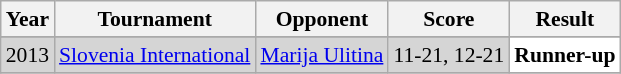<table class="sortable wikitable" style="font-size: 90%;">
<tr>
<th>Year</th>
<th>Tournament</th>
<th>Opponent</th>
<th>Score</th>
<th>Result</th>
</tr>
<tr>
</tr>
<tr style="background:#D5D5D5">
<td align="center">2013</td>
<td align="left"><a href='#'>Slovenia International</a></td>
<td align="left"> <a href='#'>Marija Ulitina</a></td>
<td align="left">11-21, 12-21</td>
<td style="text-align:left; background:white"> <strong>Runner-up</strong></td>
</tr>
<tr>
</tr>
</table>
